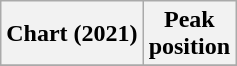<table class="wikitable plainrowheaders" style="text-align:center">
<tr>
<th scope="col">Chart (2021)</th>
<th scope="col">Peak<br>position</th>
</tr>
<tr>
</tr>
</table>
